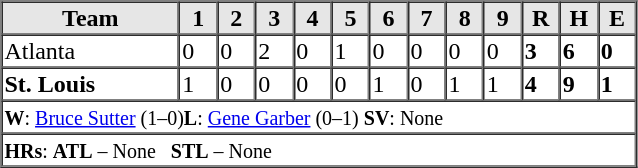<table border=1 cellspacing=0 width=425 style="margin-left:3em" style="text-align:center">
<tr bgcolor="#e6e6e6">
<th width=28%>Team</th>
<th width=6%>1</th>
<th width=6%>2</th>
<th width=6%>3</th>
<th width=6%>4</th>
<th width=6%>5</th>
<th width=6%>6</th>
<th width=6%>7</th>
<th width=6%>8</th>
<th width=6%>9</th>
<th width=6%>R</th>
<th width=6%>H</th>
<th width=6%>E</th>
</tr>
<tr>
<td align="left">Atlanta</td>
<td>0</td>
<td>0</td>
<td>2</td>
<td>0</td>
<td>1</td>
<td>0</td>
<td>0</td>
<td>0</td>
<td>0</td>
<td><strong>3</strong></td>
<td><strong>6</strong></td>
<td><strong>0</strong></td>
</tr>
<tr>
<td align="left"><strong>St. Louis</strong></td>
<td>1</td>
<td>0</td>
<td>0</td>
<td>0</td>
<td>0</td>
<td>1</td>
<td>0</td>
<td>1</td>
<td>1</td>
<td><strong>4</strong></td>
<td><strong>9</strong></td>
<td><strong>1</strong></td>
</tr>
<tr>
<td align="left" colspan=13><small><strong>W</strong>: <a href='#'>Bruce Sutter</a> (1–0)<strong>L</strong>: <a href='#'>Gene Garber</a> (0–1) <strong>SV</strong>: None</small></td>
</tr>
<tr>
<td align="left" colspan=13><small><strong>HRs</strong>: <strong>ATL</strong> – None   <strong>STL</strong> – None</small></td>
</tr>
</table>
